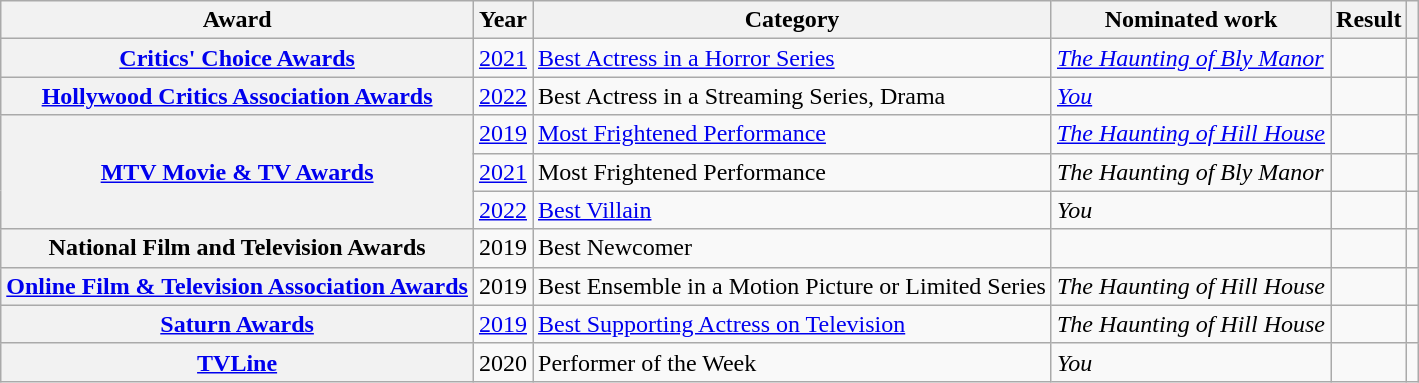<table class="wikitable plainrowheaders sortable">
<tr>
<th scope="col">Award</th>
<th scope="col">Year</th>
<th scope="col">Category</th>
<th scope="col">Nominated work</th>
<th scope="col">Result</th>
<th scope="col" class="unsortable"></th>
</tr>
<tr>
<th scope="row" !><a href='#'>Critics' Choice Awards</a></th>
<td><a href='#'>2021</a></td>
<td><a href='#'>Best Actress in a Horror Series</a></td>
<td><a href='#'><em>The Haunting of Bly Manor</em></a></td>
<td></td>
<td style="text-align:center;"></td>
</tr>
<tr>
<th scope="row" !><a href='#'>Hollywood Critics Association Awards</a></th>
<td><a href='#'>2022</a></td>
<td>Best Actress in a Streaming Series, Drama</td>
<td><a href='#'><em>You</em></a></td>
<td></td>
<td style="text-align:center;"></td>
</tr>
<tr>
<th rowspan="3" ! scope="row"><a href='#'>MTV Movie & TV Awards</a></th>
<td><a href='#'>2019</a></td>
<td><a href='#'>Most Frightened Performance</a></td>
<td><em><a href='#'>The Haunting of Hill House</a></em></td>
<td></td>
<td style="text-align:center;"></td>
</tr>
<tr>
<td><a href='#'>2021</a></td>
<td>Most Frightened Performance</td>
<td><em>The Haunting of Bly Manor</em></td>
<td></td>
<td style="text-align:center;"></td>
</tr>
<tr>
<td><a href='#'>2022</a></td>
<td><a href='#'>Best Villain</a></td>
<td><em>You</em></td>
<td></td>
<td style="text-align:center;"></td>
</tr>
<tr>
<th scope="row">National Film and Television Awards</th>
<td>2019</td>
<td>Best Newcomer</td>
<td></td>
<td></td>
<td style="text-align:center;"></td>
</tr>
<tr>
<th scope="row"><a href='#'>Online Film & Television Association Awards</a></th>
<td>2019</td>
<td>Best Ensemble in a Motion Picture or Limited Series</td>
<td><em>The Haunting of Hill House</em></td>
<td></td>
<td style="text-align:center;"></td>
</tr>
<tr>
<th scope="row"><a href='#'>Saturn Awards</a></th>
<td><a href='#'>2019</a></td>
<td><a href='#'>Best Supporting Actress on Television</a></td>
<td><em>The Haunting of Hill House</em></td>
<td></td>
<td style="text-align:center;"></td>
</tr>
<tr>
<th scope="row"><a href='#'>TVLine</a></th>
<td>2020</td>
<td>Performer of the Week</td>
<td><em>You</em></td>
<td></td>
<td style="text-align:center;"></td>
</tr>
</table>
